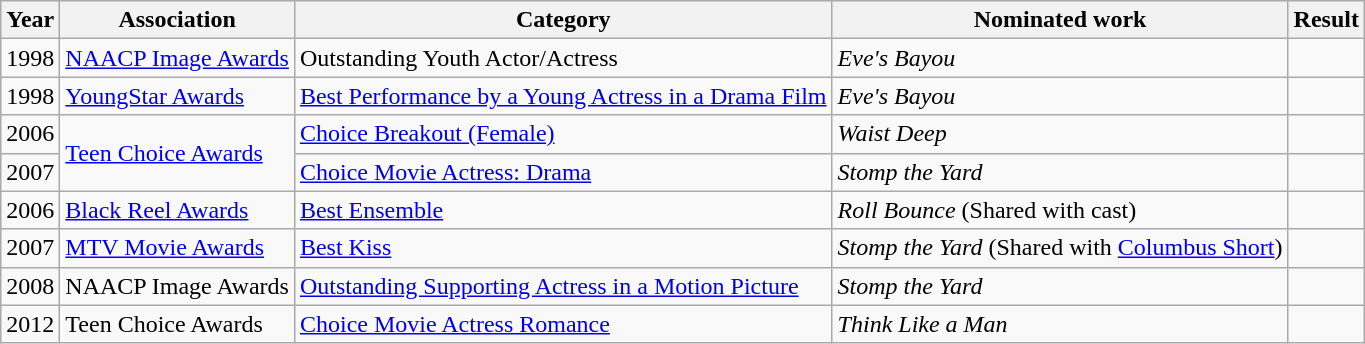<table class="wikitable">
<tr>
<th>Year</th>
<th>Association</th>
<th>Category</th>
<th>Nominated work</th>
<th>Result</th>
</tr>
<tr>
<td>1998</td>
<td><a href='#'>NAACP Image Awards</a></td>
<td>Outstanding Youth Actor/Actress</td>
<td><em>Eve's Bayou</em></td>
<td></td>
</tr>
<tr>
<td>1998</td>
<td><a href='#'>YoungStar Awards</a></td>
<td><a href='#'>Best Performance by a Young Actress in a Drama Film</a></td>
<td><em>Eve's Bayou</em></td>
<td></td>
</tr>
<tr>
<td>2006</td>
<td rowspan="2"><a href='#'>Teen Choice Awards</a></td>
<td><a href='#'>Choice Breakout (Female)</a></td>
<td><em>Waist Deep</em></td>
<td></td>
</tr>
<tr>
<td>2007</td>
<td><a href='#'>Choice Movie Actress: Drama</a></td>
<td><em>Stomp the Yard</em></td>
<td></td>
</tr>
<tr>
<td>2006</td>
<td><a href='#'>Black Reel Awards</a></td>
<td><a href='#'>Best Ensemble</a></td>
<td><em>Roll Bounce</em> (Shared with cast)</td>
<td></td>
</tr>
<tr>
<td>2007</td>
<td><a href='#'>MTV Movie Awards</a></td>
<td><a href='#'>Best Kiss</a></td>
<td><em>Stomp the Yard</em> (Shared with <a href='#'>Columbus Short</a>)</td>
<td></td>
</tr>
<tr>
<td>2008</td>
<td>NAACP Image Awards</td>
<td><a href='#'>Outstanding Supporting Actress in a Motion Picture</a></td>
<td><em>Stomp the Yard</em></td>
<td></td>
</tr>
<tr>
<td>2012</td>
<td>Teen Choice Awards</td>
<td><a href='#'>Choice Movie Actress Romance</a></td>
<td><em>Think Like a Man</em></td>
<td></td>
</tr>
</table>
